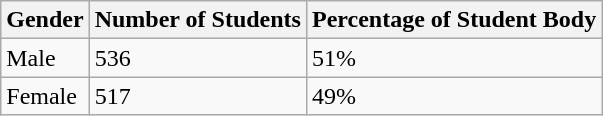<table class="wikitable">
<tr>
<th>Gender</th>
<th>Number of Students</th>
<th>Percentage of Student Body</th>
</tr>
<tr>
<td>Male</td>
<td>536</td>
<td>51%</td>
</tr>
<tr>
<td>Female</td>
<td>517</td>
<td>49%</td>
</tr>
</table>
